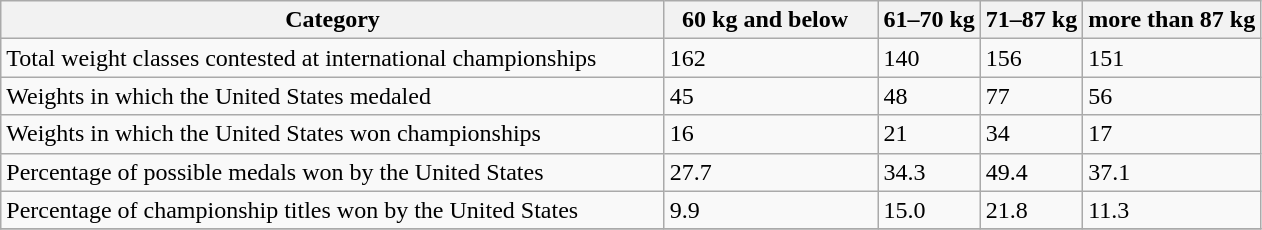<table class="wikitable sortable" style="font-size: 100%">
<tr>
<th width=435>Category</th>
<th width=135>60 kg and below  </th>
<th  width=135>61–70 kg</th>
<th  width=135>71–87 kg</th>
<th  width=135>more than 87 kg</th>
</tr>
<tr>
<td>Total weight classes contested at international championships</td>
<td>162</td>
<td>140</td>
<td>156</td>
<td>151</td>
</tr>
<tr>
<td>Weights in which the United States medaled</td>
<td>45</td>
<td>48</td>
<td>77</td>
<td>56</td>
</tr>
<tr>
<td>Weights in which the United States won championships</td>
<td>16</td>
<td>21</td>
<td>34</td>
<td>17</td>
</tr>
<tr>
<td>Percentage of possible medals won by the United States</td>
<td>27.7</td>
<td>34.3</td>
<td>49.4</td>
<td>37.1</td>
</tr>
<tr>
<td>Percentage of championship titles won by the United States</td>
<td>9.9  </td>
<td>15.0</td>
<td>21.8</td>
<td>11.3</td>
</tr>
<tr>
</tr>
</table>
